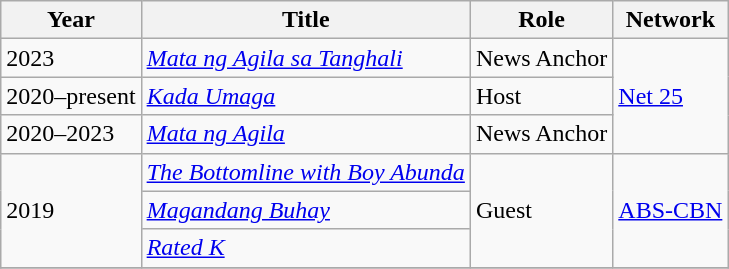<table class="wikitable">
<tr>
<th>Year</th>
<th>Title</th>
<th>Role</th>
<th>Network</th>
</tr>
<tr>
<td>2023</td>
<td><em><a href='#'>Mata ng Agila sa Tanghali</a></em></td>
<td>News Anchor</td>
<td rowspan="3"><a href='#'>Net 25</a></td>
</tr>
<tr>
<td>2020–present</td>
<td><em><a href='#'>Kada Umaga</a></em></td>
<td>Host</td>
</tr>
<tr>
<td>2020–2023</td>
<td><em><a href='#'>Mata ng Agila</a></em></td>
<td>News Anchor</td>
</tr>
<tr>
<td rowspan="3">2019</td>
<td><em><a href='#'>The Bottomline with Boy Abunda</a></em></td>
<td rowspan="3">Guest</td>
<td rowspan="3"><a href='#'>ABS-CBN</a></td>
</tr>
<tr>
<td><em><a href='#'>Magandang Buhay</a></em></td>
</tr>
<tr>
<td><em><a href='#'>Rated K</a></em></td>
</tr>
<tr>
</tr>
</table>
